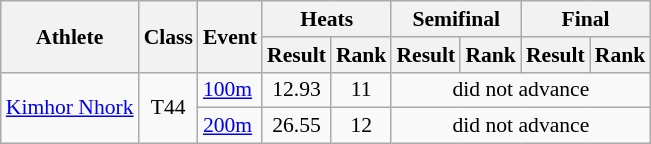<table class=wikitable style="font-size:90%">
<tr>
<th rowspan="2">Athlete</th>
<th rowspan="2">Class</th>
<th rowspan="2">Event</th>
<th colspan="2">Heats</th>
<th colspan="2">Semifinal</th>
<th colspan="3">Final</th>
</tr>
<tr>
<th>Result</th>
<th>Rank</th>
<th>Result</th>
<th>Rank</th>
<th>Result</th>
<th>Rank</th>
</tr>
<tr>
<td rowspan="2"><a href='#'>Kimhor Nhork</a></td>
<td rowspan="2" style="text-align:center;">T44</td>
<td><a href='#'>100m</a></td>
<td style="text-align:center;">12.93</td>
<td style="text-align:center;">11</td>
<td style="text-align:center;" colspan="4">did not advance</td>
</tr>
<tr>
<td><a href='#'>200m</a></td>
<td style="text-align:center;">26.55</td>
<td style="text-align:center;">12</td>
<td style="text-align:center;" colspan="4">did not advance</td>
</tr>
</table>
